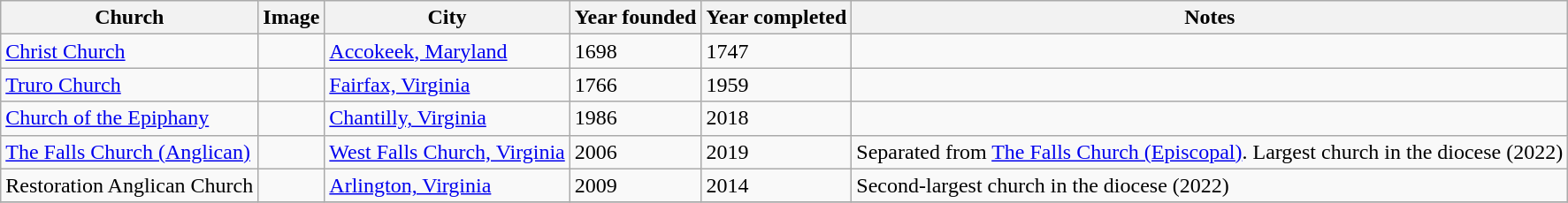<table class="wikitable sortable">
<tr>
<th>Church</th>
<th>Image</th>
<th>City</th>
<th>Year founded</th>
<th>Year completed</th>
<th>Notes</th>
</tr>
<tr>
<td><a href='#'>Christ Church</a></td>
<td></td>
<td><a href='#'>Accokeek, Maryland</a></td>
<td>1698</td>
<td>1747</td>
<td></td>
</tr>
<tr>
<td><a href='#'>Truro Church</a></td>
<td></td>
<td><a href='#'>Fairfax, Virginia</a></td>
<td>1766</td>
<td>1959</td>
<td></td>
</tr>
<tr>
<td><a href='#'>Church of the Epiphany</a></td>
<td></td>
<td><a href='#'>Chantilly, Virginia</a></td>
<td>1986</td>
<td>2018</td>
<td></td>
</tr>
<tr>
<td><a href='#'>The Falls Church (Anglican)</a></td>
<td></td>
<td><a href='#'>West Falls Church, Virginia</a></td>
<td>2006</td>
<td>2019</td>
<td>Separated from <a href='#'>The Falls Church (Episcopal)</a>. Largest church in the diocese (2022)</td>
</tr>
<tr>
<td>Restoration Anglican Church</td>
<td></td>
<td><a href='#'>Arlington, Virginia</a></td>
<td>2009</td>
<td>2014</td>
<td>Second-largest church in the diocese (2022)</td>
</tr>
<tr>
</tr>
</table>
